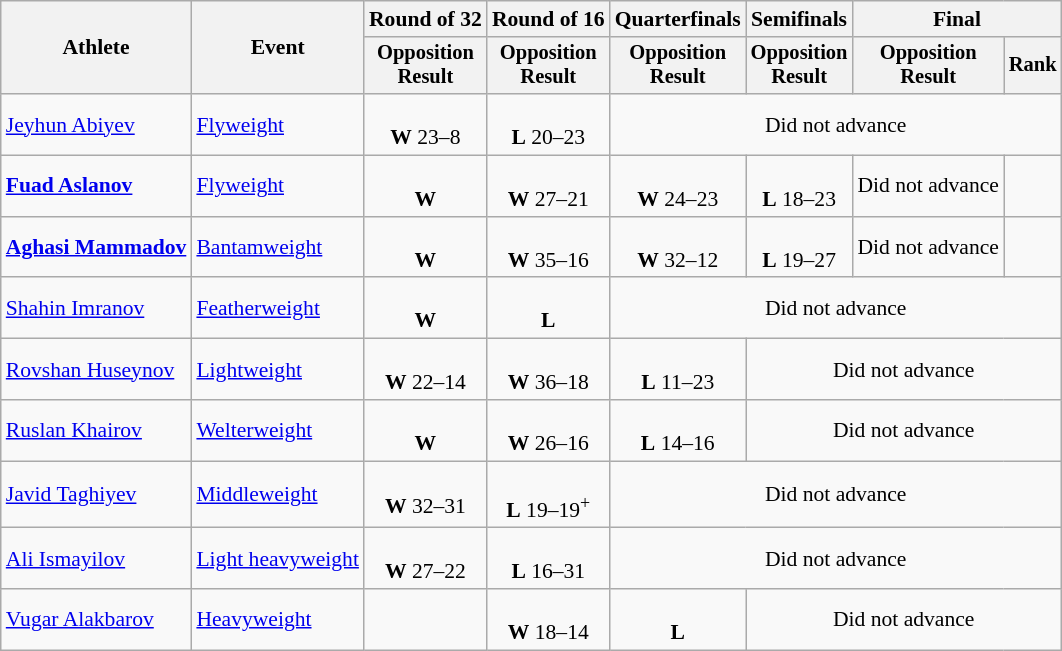<table class="wikitable" style="font-size:90%">
<tr>
<th rowspan="2">Athlete</th>
<th rowspan="2">Event</th>
<th>Round of 32</th>
<th>Round of 16</th>
<th>Quarterfinals</th>
<th>Semifinals</th>
<th colspan=2>Final</th>
</tr>
<tr style="font-size:95%">
<th>Opposition<br>Result</th>
<th>Opposition<br>Result</th>
<th>Opposition<br>Result</th>
<th>Opposition<br>Result</th>
<th>Opposition<br>Result</th>
<th>Rank</th>
</tr>
<tr align=center>
<td align=left><a href='#'>Jeyhun Abiyev</a></td>
<td align=left><a href='#'>Flyweight</a></td>
<td><br><strong>W</strong> 23–8</td>
<td><br><strong>L</strong> 20–23</td>
<td colspan=4>Did not advance</td>
</tr>
<tr align=center>
<td align=left><strong><a href='#'>Fuad Aslanov</a></strong></td>
<td align=left><a href='#'>Flyweight</a></td>
<td><br><strong>W</strong> </td>
<td><br><strong>W</strong> 27–21</td>
<td><br><strong>W</strong> 24–23</td>
<td><br><strong>L</strong> 18–23</td>
<td>Did not advance</td>
<td></td>
</tr>
<tr align=center>
<td align=left><strong><a href='#'>Aghasi Mammadov</a></strong></td>
<td align=left><a href='#'>Bantamweight</a></td>
<td><br><strong>W</strong> </td>
<td><br><strong>W</strong> 35–16</td>
<td><br><strong>W</strong> 32–12</td>
<td><br><strong>L</strong> 19–27</td>
<td>Did not advance</td>
<td></td>
</tr>
<tr align=center>
<td align=left><a href='#'>Shahin Imranov</a></td>
<td align=left><a href='#'>Featherweight</a></td>
<td><br><strong>W</strong> </td>
<td><br><strong>L</strong> </td>
<td colspan=4>Did not advance</td>
</tr>
<tr align=center>
<td align=left><a href='#'>Rovshan Huseynov</a></td>
<td align=left><a href='#'>Lightweight</a></td>
<td><br><strong>W</strong> 22–14</td>
<td><br><strong>W</strong> 36–18</td>
<td><br><strong>L</strong> 11–23</td>
<td colspan=3>Did not advance</td>
</tr>
<tr align=center>
<td align=left><a href='#'>Ruslan Khairov</a></td>
<td align=left><a href='#'>Welterweight</a></td>
<td><br><strong>W</strong> </td>
<td><br><strong>W</strong> 26–16</td>
<td><br><strong>L</strong> 14–16</td>
<td colspan=3>Did not advance</td>
</tr>
<tr align=center>
<td align=left><a href='#'>Javid Taghiyev</a></td>
<td align=left><a href='#'>Middleweight</a></td>
<td><br><strong>W</strong> 32–31</td>
<td><br><strong>L</strong> 19–19<sup>+</sup></td>
<td colspan=4>Did not advance</td>
</tr>
<tr align=center>
<td align=left><a href='#'>Ali Ismayilov</a></td>
<td align=left><a href='#'>Light heavyweight</a></td>
<td><br><strong>W</strong> 27–22</td>
<td><br><strong>L</strong> 16–31</td>
<td colspan=4>Did not advance</td>
</tr>
<tr align=center>
<td align=left><a href='#'>Vugar Alakbarov</a></td>
<td align=left><a href='#'>Heavyweight</a></td>
<td></td>
<td><br><strong>W</strong> 18–14</td>
<td><br><strong>L</strong> </td>
<td colspan=4>Did not advance</td>
</tr>
</table>
